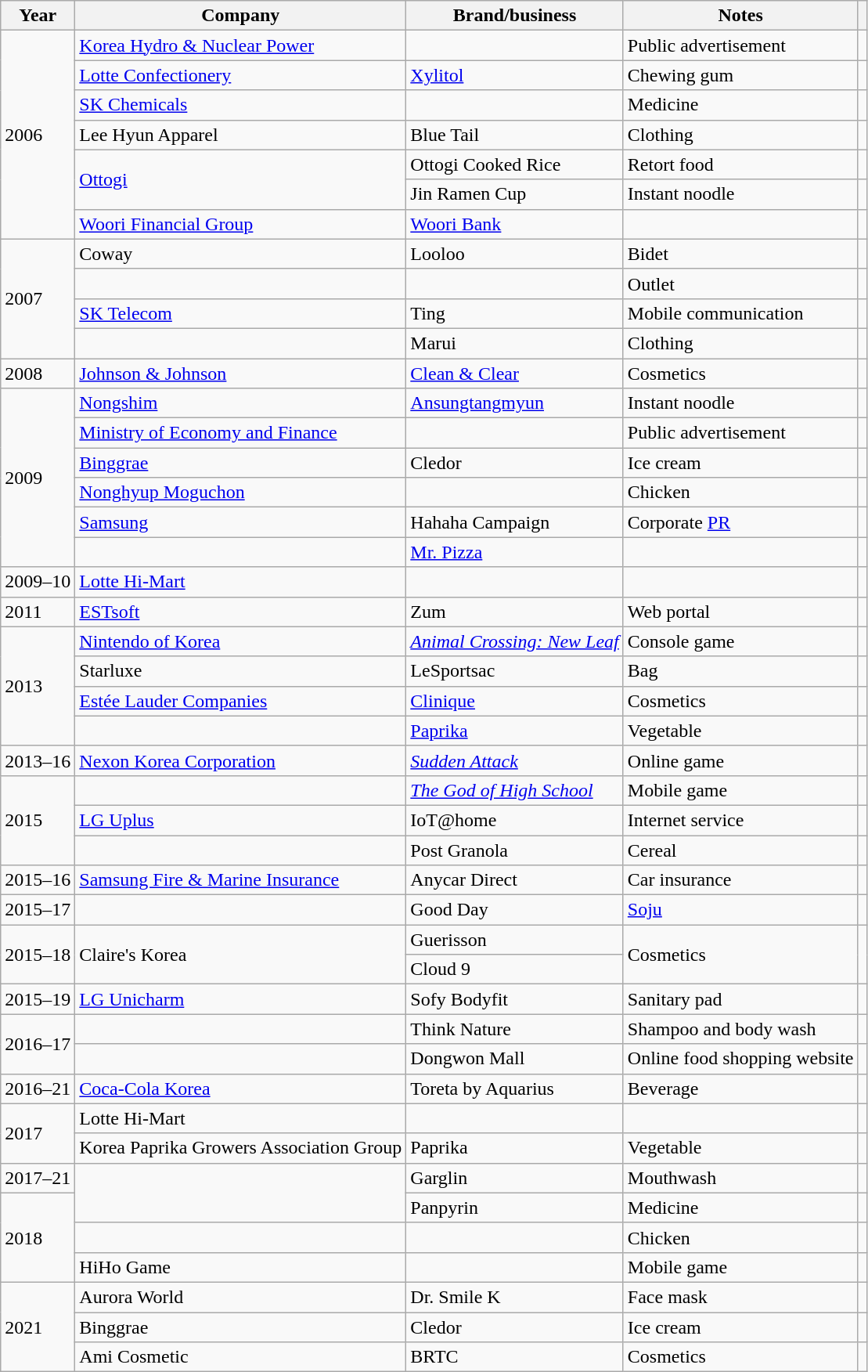<table class="wikitable sortable">
<tr>
<th>Year</th>
<th>Company</th>
<th>Brand/business</th>
<th>Notes</th>
<th></th>
</tr>
<tr>
<td rowspan="7">2006</td>
<td><a href='#'>Korea Hydro & Nuclear Power</a></td>
<td></td>
<td>Public advertisement</td>
<td></td>
</tr>
<tr>
<td><a href='#'>Lotte Confectionery</a></td>
<td><a href='#'>Xylitol</a></td>
<td>Chewing gum</td>
<td></td>
</tr>
<tr>
<td><a href='#'>SK Chemicals</a></td>
<td></td>
<td>Medicine</td>
<td></td>
</tr>
<tr>
<td>Lee Hyun Apparel</td>
<td>Blue Tail</td>
<td>Clothing</td>
<td></td>
</tr>
<tr>
<td rowspan="2"><a href='#'>Ottogi</a></td>
<td>Ottogi Cooked Rice</td>
<td>Retort food</td>
<td></td>
</tr>
<tr>
<td>Jin Ramen Cup</td>
<td>Instant noodle</td>
<td></td>
</tr>
<tr>
<td><a href='#'>Woori Financial Group</a></td>
<td><a href='#'>Woori Bank</a></td>
<td></td>
<td></td>
</tr>
<tr>
<td rowspan="4">2007</td>
<td>Coway</td>
<td>Looloo</td>
<td>Bidet</td>
<td></td>
</tr>
<tr>
<td></td>
<td></td>
<td>Outlet</td>
<td></td>
</tr>
<tr>
<td><a href='#'>SK Telecom</a></td>
<td>Ting</td>
<td>Mobile communication</td>
<td></td>
</tr>
<tr>
<td></td>
<td>Marui</td>
<td>Clothing</td>
<td></td>
</tr>
<tr>
<td>2008</td>
<td><a href='#'>Johnson & Johnson</a></td>
<td><a href='#'>Clean & Clear</a></td>
<td>Cosmetics</td>
<td></td>
</tr>
<tr>
<td rowspan="6">2009</td>
<td><a href='#'>Nongshim</a></td>
<td><a href='#'>Ansungtangmyun</a></td>
<td>Instant noodle</td>
<td></td>
</tr>
<tr>
<td><a href='#'>Ministry of Economy and Finance</a></td>
<td></td>
<td>Public advertisement</td>
<td></td>
</tr>
<tr>
<td><a href='#'>Binggrae</a></td>
<td>Cledor</td>
<td>Ice cream</td>
<td></td>
</tr>
<tr>
<td><a href='#'>Nonghyup Moguchon</a></td>
<td></td>
<td>Chicken</td>
<td></td>
</tr>
<tr>
<td><a href='#'>Samsung</a></td>
<td>Hahaha Campaign</td>
<td>Corporate <a href='#'>PR</a></td>
<td></td>
</tr>
<tr>
<td></td>
<td><a href='#'>Mr. Pizza</a></td>
<td></td>
<td></td>
</tr>
<tr>
<td>2009–10</td>
<td><a href='#'>Lotte Hi-Mart</a></td>
<td></td>
<td></td>
<td></td>
</tr>
<tr>
<td>2011</td>
<td><a href='#'>ESTsoft</a></td>
<td>Zum</td>
<td>Web portal</td>
<td></td>
</tr>
<tr>
<td rowspan="4">2013</td>
<td><a href='#'>Nintendo of Korea</a></td>
<td><em><a href='#'>Animal Crossing: New Leaf</a></em></td>
<td>Console game</td>
<td></td>
</tr>
<tr>
<td>Starluxe</td>
<td>LeSportsac</td>
<td>Bag</td>
<td></td>
</tr>
<tr>
<td><a href='#'>Estée Lauder Companies</a></td>
<td><a href='#'>Clinique</a></td>
<td>Cosmetics</td>
<td></td>
</tr>
<tr>
<td></td>
<td><a href='#'>Paprika</a></td>
<td>Vegetable</td>
<td></td>
</tr>
<tr>
<td>2013–16</td>
<td><a href='#'>Nexon Korea Corporation</a></td>
<td><em><a href='#'>Sudden Attack</a></em></td>
<td>Online game</td>
<td></td>
</tr>
<tr>
<td rowspan="3">2015</td>
<td></td>
<td><em><a href='#'>The God of High School</a></em></td>
<td>Mobile game</td>
<td></td>
</tr>
<tr>
<td><a href='#'>LG Uplus</a></td>
<td>IoT@home</td>
<td>Internet service</td>
<td></td>
</tr>
<tr>
<td></td>
<td>Post Granola</td>
<td>Cereal</td>
<td></td>
</tr>
<tr>
<td>2015–16</td>
<td><a href='#'>Samsung Fire & Marine Insurance</a></td>
<td>Anycar Direct</td>
<td>Car insurance</td>
<td></td>
</tr>
<tr>
<td>2015–17</td>
<td></td>
<td>Good Day</td>
<td><a href='#'>Soju</a></td>
<td></td>
</tr>
<tr>
<td rowspan="2">2015–18</td>
<td rowspan="2">Claire's Korea</td>
<td>Guerisson</td>
<td rowspan="2">Cosmetics</td>
<td rowspan="2"></td>
</tr>
<tr>
<td>Cloud 9</td>
</tr>
<tr>
<td>2015–19</td>
<td><a href='#'>LG Unicharm</a></td>
<td>Sofy Bodyfit</td>
<td>Sanitary pad</td>
<td></td>
</tr>
<tr>
<td rowspan="2">2016–17</td>
<td></td>
<td>Think Nature</td>
<td>Shampoo and body wash</td>
<td></td>
</tr>
<tr>
<td></td>
<td>Dongwon Mall</td>
<td>Online food shopping website</td>
<td></td>
</tr>
<tr>
<td>2016–21</td>
<td><a href='#'>Coca-Cola Korea</a></td>
<td>Toreta by Aquarius</td>
<td>Beverage</td>
<td></td>
</tr>
<tr>
<td rowspan="2">2017</td>
<td>Lotte Hi-Mart</td>
<td></td>
<td></td>
<td></td>
</tr>
<tr>
<td>Korea Paprika Growers Association Group</td>
<td>Paprika</td>
<td>Vegetable</td>
<td></td>
</tr>
<tr>
<td>2017–21</td>
<td rowspan="2"></td>
<td>Garglin</td>
<td>Mouthwash</td>
<td></td>
</tr>
<tr>
<td rowspan="3">2018</td>
<td>Panpyrin</td>
<td>Medicine</td>
<td></td>
</tr>
<tr>
<td></td>
<td></td>
<td>Chicken</td>
<td></td>
</tr>
<tr>
<td>HiHo Game</td>
<td></td>
<td>Mobile game</td>
<td></td>
</tr>
<tr>
<td rowspan="3">2021</td>
<td>Aurora World</td>
<td>Dr. Smile K</td>
<td>Face mask</td>
<td></td>
</tr>
<tr>
<td>Binggrae</td>
<td>Cledor</td>
<td>Ice cream</td>
<td></td>
</tr>
<tr>
<td>Ami Cosmetic</td>
<td>BRTC</td>
<td>Cosmetics</td>
<td></td>
</tr>
</table>
